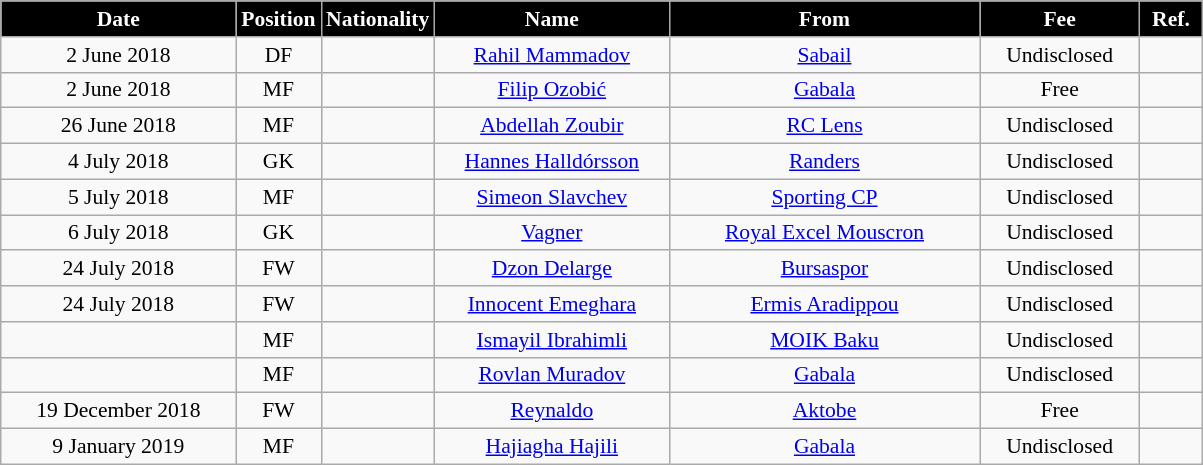<table class="wikitable"  style="text-align:center; font-size:90%; ">
<tr>
<th style="background:#000000; color:#fff; width:150px;">Date</th>
<th style="background:#000000; color:#fff; width:50px;">Position</th>
<th style="background:#000000; color:#fff; width:50px;">Nationality</th>
<th style="background:#000000; color:#fff; width:150px;">Name</th>
<th style="background:#000000; color:#fff; width:200px;">From</th>
<th style="background:#000000; color:#fff; width:100px;">Fee</th>
<th style="background:#000000; color:#fff; width:35px;">Ref.</th>
</tr>
<tr>
<td>2 June 2018</td>
<td>DF</td>
<td></td>
<td><a href='#'>Rahil Mammadov</a></td>
<td><a href='#'>Sabail</a></td>
<td>Undisclosed</td>
<td></td>
</tr>
<tr>
<td>2 June 2018</td>
<td>MF</td>
<td></td>
<td><a href='#'>Filip Ozobić</a></td>
<td><a href='#'>Gabala</a></td>
<td>Free</td>
<td></td>
</tr>
<tr>
<td>26 June 2018</td>
<td>MF</td>
<td></td>
<td><a href='#'>Abdellah Zoubir</a></td>
<td><a href='#'>RC Lens</a></td>
<td>Undisclosed</td>
<td></td>
</tr>
<tr>
<td>4 July 2018</td>
<td>GK</td>
<td></td>
<td><a href='#'>Hannes Halldórsson</a></td>
<td><a href='#'>Randers</a></td>
<td>Undisclosed</td>
<td></td>
</tr>
<tr>
<td>5 July 2018</td>
<td>MF</td>
<td></td>
<td><a href='#'>Simeon Slavchev</a></td>
<td><a href='#'>Sporting CP</a></td>
<td>Undisclosed</td>
<td></td>
</tr>
<tr>
<td>6 July 2018</td>
<td>GK</td>
<td></td>
<td><a href='#'>Vagner</a></td>
<td><a href='#'>Royal Excel Mouscron</a></td>
<td>Undisclosed</td>
<td></td>
</tr>
<tr>
<td>24 July 2018</td>
<td>FW</td>
<td></td>
<td><a href='#'>Dzon Delarge</a></td>
<td><a href='#'>Bursaspor</a></td>
<td>Undisclosed</td>
<td></td>
</tr>
<tr>
<td>24 July 2018</td>
<td>FW</td>
<td></td>
<td><a href='#'>Innocent Emeghara</a></td>
<td><a href='#'>Ermis Aradippou</a></td>
<td>Undisclosed</td>
<td></td>
</tr>
<tr>
<td></td>
<td>MF</td>
<td></td>
<td><a href='#'>Ismayil Ibrahimli</a></td>
<td><a href='#'>MOIK Baku</a></td>
<td>Undisclosed</td>
<td></td>
</tr>
<tr>
<td></td>
<td>MF</td>
<td></td>
<td><a href='#'>Rovlan Muradov</a></td>
<td><a href='#'>Gabala</a></td>
<td>Undisclosed</td>
<td></td>
</tr>
<tr>
<td>19 December 2018</td>
<td>FW</td>
<td></td>
<td><a href='#'>Reynaldo</a></td>
<td><a href='#'>Aktobe</a></td>
<td>Free</td>
<td></td>
</tr>
<tr>
<td>9 January 2019</td>
<td>MF</td>
<td></td>
<td><a href='#'>Hajiagha Hajili</a></td>
<td><a href='#'>Gabala</a></td>
<td>Undisclosed</td>
<td></td>
</tr>
</table>
